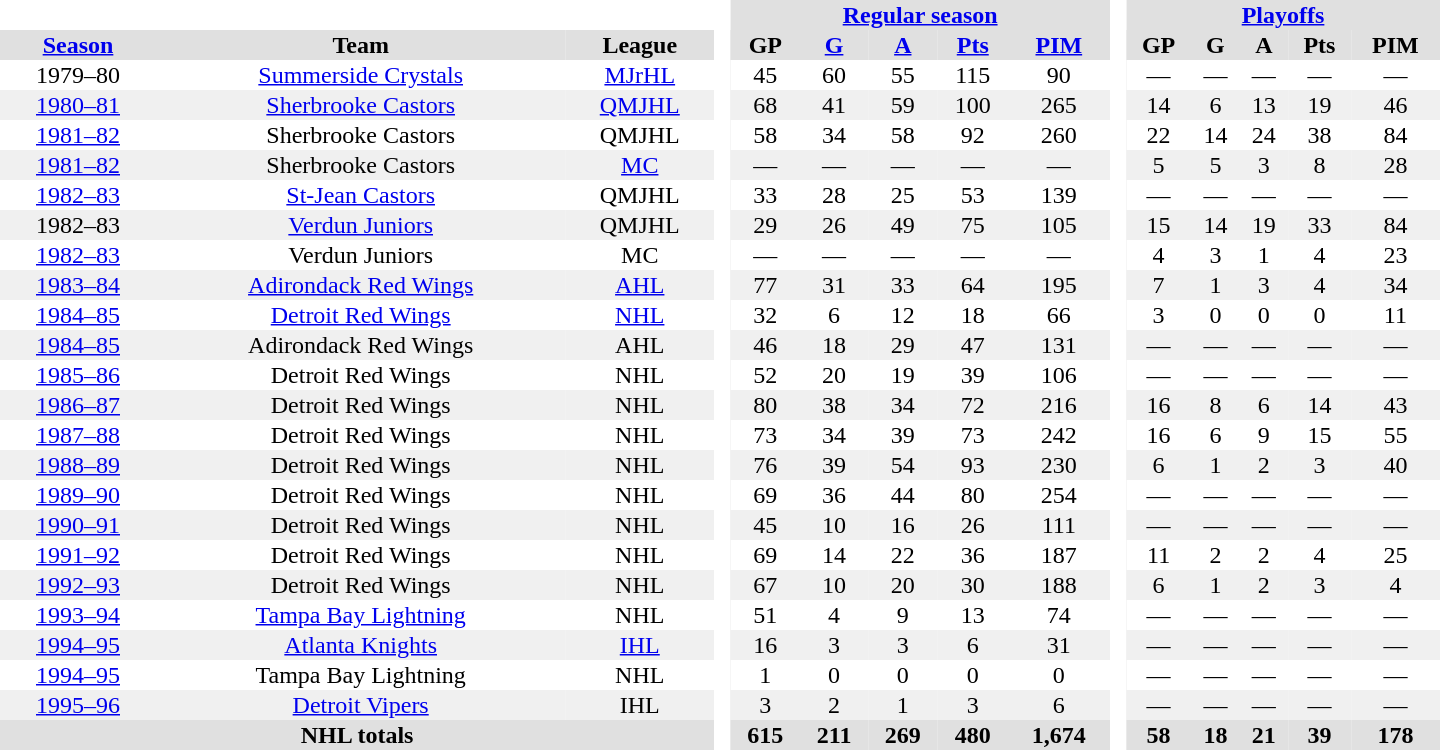<table border="0" cellpadding="1" cellspacing="0" style="text-align:center; width:60em">
<tr bgcolor="#e0e0e0">
<th colspan="3" bgcolor="#ffffff"> </th>
<th rowspan="99" bgcolor="#ffffff"> </th>
<th colspan="5"><a href='#'>Regular season</a></th>
<th rowspan="99" bgcolor="#ffffff"> </th>
<th colspan="5"><a href='#'>Playoffs</a></th>
</tr>
<tr bgcolor="#e0e0e0">
<th><a href='#'>Season</a></th>
<th>Team</th>
<th>League</th>
<th>GP</th>
<th><a href='#'>G</a></th>
<th><a href='#'>A</a></th>
<th><a href='#'>Pts</a></th>
<th><a href='#'>PIM</a></th>
<th>GP</th>
<th>G</th>
<th>A</th>
<th>Pts</th>
<th>PIM</th>
</tr>
<tr>
<td>1979–80</td>
<td><a href='#'>Summerside Crystals</a></td>
<td><a href='#'>MJrHL</a></td>
<td>45</td>
<td>60</td>
<td>55</td>
<td>115</td>
<td>90</td>
<td>—</td>
<td>—</td>
<td>—</td>
<td>—</td>
<td>—</td>
</tr>
<tr bgcolor="#f0f0f0">
<td><a href='#'>1980–81</a></td>
<td><a href='#'>Sherbrooke Castors</a></td>
<td><a href='#'>QMJHL</a></td>
<td>68</td>
<td>41</td>
<td>59</td>
<td>100</td>
<td>265</td>
<td>14</td>
<td>6</td>
<td>13</td>
<td>19</td>
<td>46</td>
</tr>
<tr>
<td><a href='#'>1981–82</a></td>
<td>Sherbrooke Castors</td>
<td>QMJHL</td>
<td>58</td>
<td>34</td>
<td>58</td>
<td>92</td>
<td>260</td>
<td>22</td>
<td>14</td>
<td>24</td>
<td>38</td>
<td>84</td>
</tr>
<tr bgcolor="#f0f0f0">
<td><a href='#'>1981–82</a></td>
<td>Sherbrooke Castors</td>
<td><a href='#'>MC</a></td>
<td>—</td>
<td>—</td>
<td>—</td>
<td>—</td>
<td>—</td>
<td>5</td>
<td>5</td>
<td>3</td>
<td>8</td>
<td>28</td>
</tr>
<tr>
<td><a href='#'>1982–83</a></td>
<td><a href='#'>St-Jean Castors</a></td>
<td>QMJHL</td>
<td>33</td>
<td>28</td>
<td>25</td>
<td>53</td>
<td>139</td>
<td>—</td>
<td>—</td>
<td>—</td>
<td>—</td>
<td>—</td>
</tr>
<tr bgcolor="#f0f0f0">
<td>1982–83</td>
<td><a href='#'>Verdun Juniors</a></td>
<td>QMJHL</td>
<td>29</td>
<td>26</td>
<td>49</td>
<td>75</td>
<td>105</td>
<td>15</td>
<td>14</td>
<td>19</td>
<td>33</td>
<td>84</td>
</tr>
<tr>
<td><a href='#'>1982–83</a></td>
<td>Verdun Juniors</td>
<td>MC</td>
<td>—</td>
<td>—</td>
<td>—</td>
<td>—</td>
<td>—</td>
<td>4</td>
<td>3</td>
<td>1</td>
<td>4</td>
<td>23</td>
</tr>
<tr bgcolor="#f0f0f0">
<td><a href='#'>1983–84</a></td>
<td><a href='#'>Adirondack Red Wings</a></td>
<td><a href='#'>AHL</a></td>
<td>77</td>
<td>31</td>
<td>33</td>
<td>64</td>
<td>195</td>
<td>7</td>
<td>1</td>
<td>3</td>
<td>4</td>
<td>34</td>
</tr>
<tr>
<td><a href='#'>1984–85</a></td>
<td><a href='#'>Detroit Red Wings</a></td>
<td><a href='#'>NHL</a></td>
<td>32</td>
<td>6</td>
<td>12</td>
<td>18</td>
<td>66</td>
<td>3</td>
<td>0</td>
<td>0</td>
<td>0</td>
<td>11</td>
</tr>
<tr bgcolor="#f0f0f0">
<td><a href='#'>1984–85</a></td>
<td>Adirondack Red Wings</td>
<td>AHL</td>
<td>46</td>
<td>18</td>
<td>29</td>
<td>47</td>
<td>131</td>
<td>—</td>
<td>—</td>
<td>—</td>
<td>—</td>
<td>—</td>
</tr>
<tr>
<td><a href='#'>1985–86</a></td>
<td>Detroit Red Wings</td>
<td>NHL</td>
<td>52</td>
<td>20</td>
<td>19</td>
<td>39</td>
<td>106</td>
<td>—</td>
<td>—</td>
<td>—</td>
<td>—</td>
<td>—</td>
</tr>
<tr bgcolor="#f0f0f0">
<td><a href='#'>1986–87</a></td>
<td>Detroit Red Wings</td>
<td>NHL</td>
<td>80</td>
<td>38</td>
<td>34</td>
<td>72</td>
<td>216</td>
<td>16</td>
<td>8</td>
<td>6</td>
<td>14</td>
<td>43</td>
</tr>
<tr>
<td><a href='#'>1987–88</a></td>
<td>Detroit Red Wings</td>
<td>NHL</td>
<td>73</td>
<td>34</td>
<td>39</td>
<td>73</td>
<td>242</td>
<td>16</td>
<td>6</td>
<td>9</td>
<td>15</td>
<td>55</td>
</tr>
<tr bgcolor="#f0f0f0">
<td><a href='#'>1988–89</a></td>
<td>Detroit Red Wings</td>
<td>NHL</td>
<td>76</td>
<td>39</td>
<td>54</td>
<td>93</td>
<td>230</td>
<td>6</td>
<td>1</td>
<td>2</td>
<td>3</td>
<td>40</td>
</tr>
<tr>
<td><a href='#'>1989–90</a></td>
<td>Detroit Red Wings</td>
<td>NHL</td>
<td>69</td>
<td>36</td>
<td>44</td>
<td>80</td>
<td>254</td>
<td>—</td>
<td>—</td>
<td>—</td>
<td>—</td>
<td>—</td>
</tr>
<tr bgcolor="#f0f0f0">
<td><a href='#'>1990–91</a></td>
<td>Detroit Red Wings</td>
<td>NHL</td>
<td>45</td>
<td>10</td>
<td>16</td>
<td>26</td>
<td>111</td>
<td>—</td>
<td>—</td>
<td>—</td>
<td>—</td>
<td>—</td>
</tr>
<tr>
<td><a href='#'>1991–92</a></td>
<td>Detroit Red Wings</td>
<td>NHL</td>
<td>69</td>
<td>14</td>
<td>22</td>
<td>36</td>
<td>187</td>
<td>11</td>
<td>2</td>
<td>2</td>
<td>4</td>
<td>25</td>
</tr>
<tr bgcolor="#f0f0f0">
<td><a href='#'>1992–93</a></td>
<td>Detroit Red Wings</td>
<td>NHL</td>
<td>67</td>
<td>10</td>
<td>20</td>
<td>30</td>
<td>188</td>
<td>6</td>
<td>1</td>
<td>2</td>
<td>3</td>
<td>4</td>
</tr>
<tr>
<td><a href='#'>1993–94</a></td>
<td><a href='#'>Tampa Bay Lightning</a></td>
<td>NHL</td>
<td>51</td>
<td>4</td>
<td>9</td>
<td>13</td>
<td>74</td>
<td>—</td>
<td>—</td>
<td>—</td>
<td>—</td>
<td>—</td>
</tr>
<tr bgcolor="#f0f0f0">
<td><a href='#'>1994–95</a></td>
<td><a href='#'>Atlanta Knights</a></td>
<td><a href='#'>IHL</a></td>
<td>16</td>
<td>3</td>
<td>3</td>
<td>6</td>
<td>31</td>
<td>—</td>
<td>—</td>
<td>—</td>
<td>—</td>
<td>—</td>
</tr>
<tr>
<td><a href='#'>1994–95</a></td>
<td>Tampa Bay Lightning</td>
<td>NHL</td>
<td>1</td>
<td>0</td>
<td>0</td>
<td>0</td>
<td>0</td>
<td>—</td>
<td>—</td>
<td>—</td>
<td>—</td>
<td>—</td>
</tr>
<tr bgcolor="#f0f0f0">
<td><a href='#'>1995–96</a></td>
<td><a href='#'>Detroit Vipers</a></td>
<td>IHL</td>
<td>3</td>
<td>2</td>
<td>1</td>
<td>3</td>
<td>6</td>
<td>—</td>
<td>—</td>
<td>—</td>
<td>—</td>
<td>—</td>
</tr>
<tr bgcolor="#e0e0e0">
<th colspan="3">NHL totals</th>
<th>615</th>
<th>211</th>
<th>269</th>
<th>480</th>
<th>1,674</th>
<th>58</th>
<th>18</th>
<th>21</th>
<th>39</th>
<th>178</th>
</tr>
</table>
